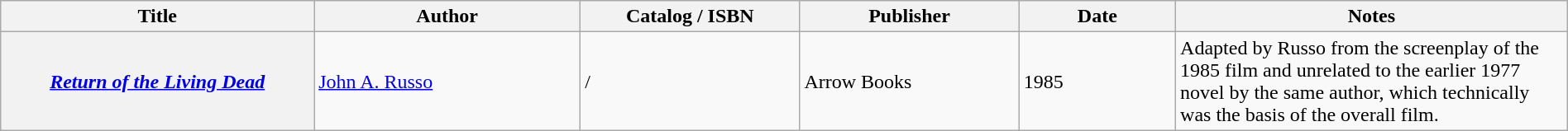<table class="wikitable sortable" style="width:100%;">
<tr>
<th width=20%>Title</th>
<th width=17%>Author</th>
<th width=14%>Catalog / ISBN</th>
<th width=14%>Publisher</th>
<th width=10%>Date</th>
<th width=25%>Notes</th>
</tr>
<tr>
<th><em><a href='#'>Return of the Living Dead</a></em></th>
<td><a href='#'>John A. Russo</a></td>
<td> / </td>
<td>Arrow Books</td>
<td>1985</td>
<td>Adapted by Russo from the screenplay of the 1985 film and unrelated to the earlier 1977 novel by the same author, which technically was the basis of the overall film.</td>
</tr>
</table>
